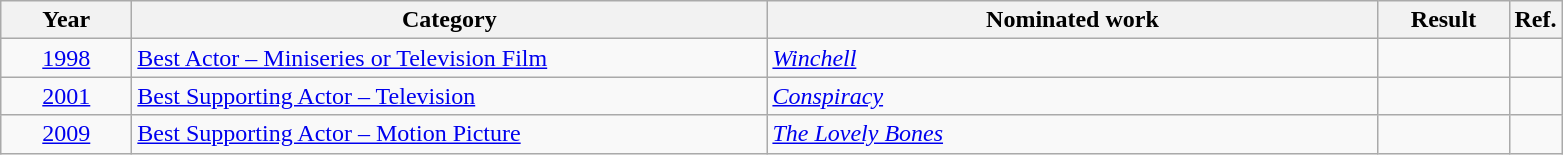<table class=wikitable>
<tr>
<th scope="col" style="width:5em;">Year</th>
<th scope="col" style="width:26em;">Category</th>
<th scope="col" style="width:25em;">Nominated work</th>
<th scope="col" style="width:5em;">Result</th>
<th>Ref.</th>
</tr>
<tr>
<td style="text-align:center;"><a href='#'>1998</a></td>
<td><a href='#'>Best Actor – Miniseries or Television Film</a></td>
<td><em><a href='#'>Winchell</a></em></td>
<td></td>
<td></td>
</tr>
<tr>
<td style="text-align:center;"><a href='#'>2001</a></td>
<td><a href='#'>Best Supporting Actor – Television</a></td>
<td><em><a href='#'>Conspiracy</a></em></td>
<td></td>
<td></td>
</tr>
<tr>
<td style="text-align:center;"><a href='#'>2009</a></td>
<td><a href='#'>Best Supporting Actor – Motion Picture</a></td>
<td><em><a href='#'>The Lovely Bones</a></em></td>
<td></td>
<td></td>
</tr>
</table>
